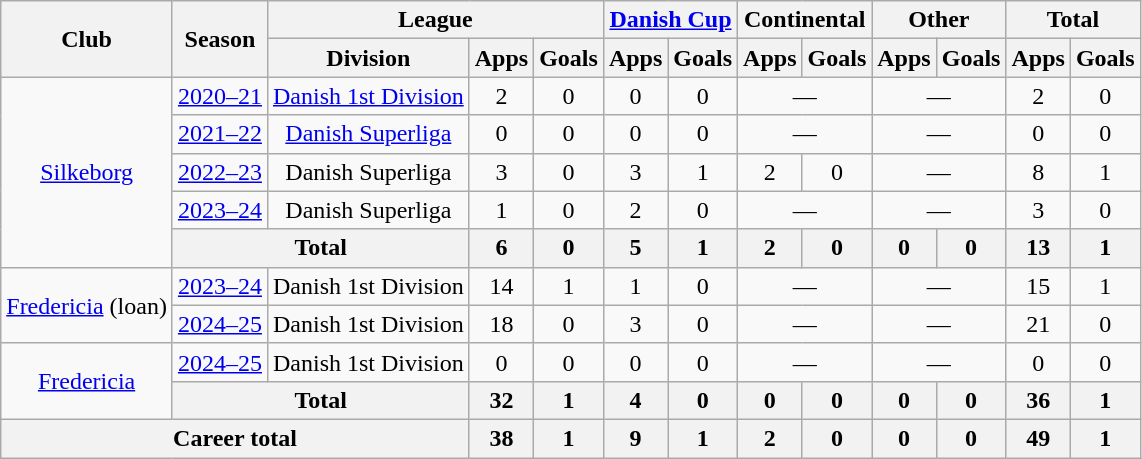<table class="wikitable" style="text-align:center">
<tr>
<th rowspan="2">Club</th>
<th rowspan="2">Season</th>
<th colspan="3">League</th>
<th colspan="2"><a href='#'>Danish Cup</a></th>
<th colspan="2">Continental</th>
<th colspan="2">Other</th>
<th colspan="2">Total</th>
</tr>
<tr>
<th>Division</th>
<th>Apps</th>
<th>Goals</th>
<th>Apps</th>
<th>Goals</th>
<th>Apps</th>
<th>Goals</th>
<th>Apps</th>
<th>Goals</th>
<th>Apps</th>
<th>Goals</th>
</tr>
<tr>
<td rowspan="5"><a href='#'>Silkeborg</a></td>
<td><a href='#'>2020–21</a></td>
<td><a href='#'>Danish 1st Division</a></td>
<td>2</td>
<td>0</td>
<td>0</td>
<td>0</td>
<td colspan="2">—</td>
<td colspan="2">—</td>
<td>2</td>
<td>0</td>
</tr>
<tr>
<td><a href='#'>2021–22</a></td>
<td><a href='#'>Danish Superliga</a></td>
<td>0</td>
<td>0</td>
<td>0</td>
<td>0</td>
<td colspan="2">—</td>
<td colspan="2">—</td>
<td>0</td>
<td>0</td>
</tr>
<tr>
<td><a href='#'>2022–23</a></td>
<td>Danish Superliga</td>
<td>3</td>
<td>0</td>
<td>3</td>
<td>1</td>
<td>2</td>
<td>0</td>
<td colspan="2">—</td>
<td>8</td>
<td>1</td>
</tr>
<tr>
<td><a href='#'>2023–24</a></td>
<td>Danish Superliga</td>
<td>1</td>
<td>0</td>
<td>2</td>
<td>0</td>
<td colspan="2">—</td>
<td colspan="2">—</td>
<td>3</td>
<td>0</td>
</tr>
<tr>
<th colspan="2">Total</th>
<th>6</th>
<th>0</th>
<th>5</th>
<th>1</th>
<th>2</th>
<th>0</th>
<th>0</th>
<th>0</th>
<th>13</th>
<th>1</th>
</tr>
<tr>
<td rowspan="2"><a href='#'>Fredericia</a> (loan)</td>
<td><a href='#'>2023–24</a></td>
<td>Danish 1st Division</td>
<td>14</td>
<td>1</td>
<td>1</td>
<td>0</td>
<td colspan="2">—</td>
<td colspan="2">—</td>
<td>15</td>
<td>1</td>
</tr>
<tr>
<td><a href='#'>2024–25</a></td>
<td>Danish 1st Division</td>
<td>18</td>
<td>0</td>
<td>3</td>
<td>0</td>
<td colspan="2">—</td>
<td colspan="2">—</td>
<td>21</td>
<td>0</td>
</tr>
<tr>
<td rowspan="2"><a href='#'>Fredericia</a></td>
<td><a href='#'>2024–25</a></td>
<td>Danish 1st Division</td>
<td>0</td>
<td>0</td>
<td>0</td>
<td>0</td>
<td colspan="2">—</td>
<td colspan="2">—</td>
<td>0</td>
<td>0</td>
</tr>
<tr>
<th colspan="2">Total</th>
<th>32</th>
<th>1</th>
<th>4</th>
<th>0</th>
<th>0</th>
<th>0</th>
<th>0</th>
<th>0</th>
<th>36</th>
<th>1</th>
</tr>
<tr>
<th colspan="3">Career total</th>
<th>38</th>
<th>1</th>
<th>9</th>
<th>1</th>
<th>2</th>
<th>0</th>
<th>0</th>
<th>0</th>
<th>49</th>
<th>1</th>
</tr>
</table>
